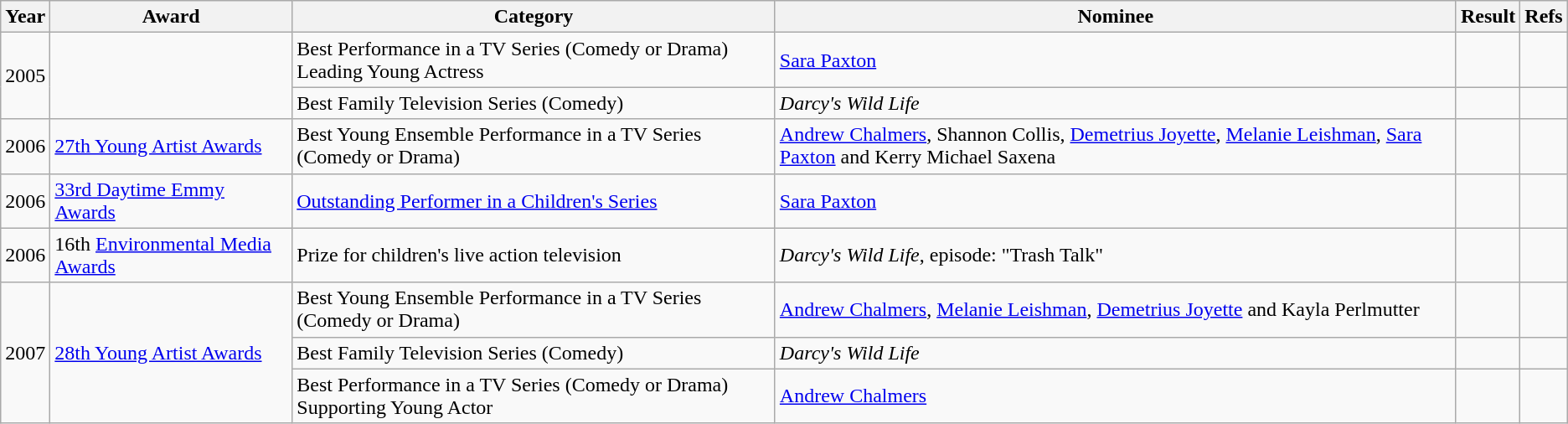<table class="wikitable sortable">
<tr>
<th>Year</th>
<th>Award</th>
<th>Category</th>
<th>Nominee</th>
<th>Result</th>
<th class="unsortable">Refs</th>
</tr>
<tr>
<td rowspan="2">2005</td>
<td rowspan="2"></td>
<td>Best Performance in a TV Series (Comedy or Drama) Leading Young Actress</td>
<td><a href='#'>Sara Paxton</a></td>
<td></td>
<td></td>
</tr>
<tr>
<td>Best Family Television Series (Comedy)</td>
<td><em>Darcy's Wild Life</em></td>
<td></td>
<td></td>
</tr>
<tr>
<td>2006</td>
<td><a href='#'>27th Young Artist Awards</a></td>
<td>Best Young Ensemble Performance in a TV Series (Comedy or Drama)</td>
<td><a href='#'>Andrew Chalmers</a>, Shannon Collis, <a href='#'>Demetrius Joyette</a>, <a href='#'>Melanie Leishman</a>, <a href='#'>Sara Paxton</a> and Kerry Michael Saxena</td>
<td></td>
<td></td>
</tr>
<tr>
<td>2006</td>
<td><a href='#'>33rd Daytime Emmy Awards</a></td>
<td><a href='#'>Outstanding Performer in a Children's Series</a></td>
<td><a href='#'>Sara Paxton</a></td>
<td></td>
<td></td>
</tr>
<tr>
<td>2006</td>
<td>16th <a href='#'>Environmental Media Awards</a></td>
<td>Prize for children's live action television</td>
<td><em>Darcy's Wild Life</em>, episode: "Trash Talk"</td>
<td></td>
<td></td>
</tr>
<tr>
<td rowspan="3">2007</td>
<td rowspan="3"><a href='#'>28th Young Artist Awards</a></td>
<td>Best Young Ensemble Performance in a TV Series (Comedy or Drama)</td>
<td><a href='#'>Andrew Chalmers</a>, <a href='#'>Melanie Leishman</a>, <a href='#'>Demetrius Joyette</a> and Kayla Perlmutter</td>
<td></td>
<td></td>
</tr>
<tr>
<td>Best Family Television Series (Comedy)</td>
<td><em>Darcy's Wild Life</em></td>
<td></td>
<td></td>
</tr>
<tr>
<td>Best Performance in a TV Series (Comedy or Drama) Supporting Young Actor</td>
<td><a href='#'>Andrew Chalmers</a></td>
<td></td>
<td></td>
</tr>
</table>
